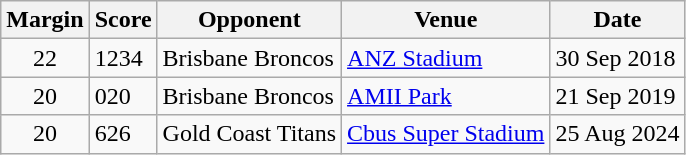<table class="wikitable">
<tr>
<th>Margin</th>
<th>Score</th>
<th>Opponent</th>
<th>Venue</th>
<th>Date</th>
</tr>
<tr>
<td align=center>22</td>
<td>1234</td>
<td> Brisbane Broncos</td>
<td><a href='#'>ANZ Stadium</a></td>
<td>30 Sep 2018</td>
</tr>
<tr>
<td align=center>20</td>
<td>020</td>
<td> Brisbane Broncos</td>
<td><a href='#'>AMII Park</a></td>
<td>21 Sep 2019</td>
</tr>
<tr>
<td align=center>20</td>
<td>626</td>
<td> Gold Coast Titans</td>
<td><a href='#'>Cbus Super Stadium</a></td>
<td>25 Aug 2024</td>
</tr>
</table>
